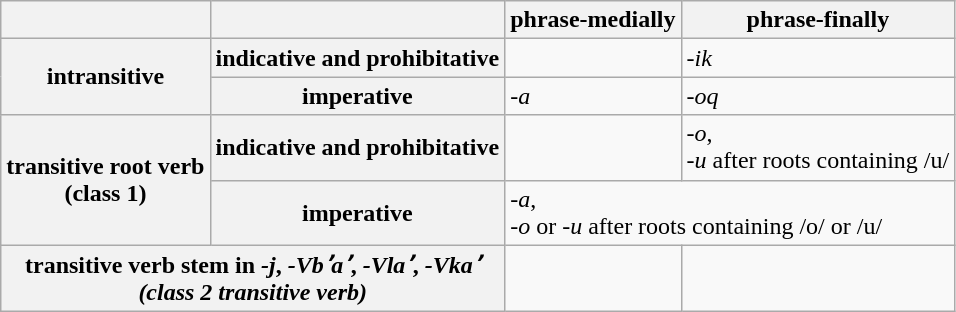<table class="wikitable">
<tr>
<th></th>
<th></th>
<th><strong>phrase-medially</strong></th>
<th><strong>phrase-finally</strong></th>
</tr>
<tr>
<th rowspan="2"><strong>intransitive</strong></th>
<th><strong>indicative and prohibitative</strong></th>
<td></td>
<td><em>-ik</em></td>
</tr>
<tr>
<th><strong>imperative</strong></th>
<td><em>-a</em></td>
<td><em>-oq</em></td>
</tr>
<tr>
<th rowspan="2"><strong>transitive root verb</strong><br><strong>(class 1)</strong></th>
<th><strong>indicative and prohibitative</strong></th>
<td></td>
<td><em>-o</em>,<br><em>-u</em> after roots containing /u/</td>
</tr>
<tr>
<th><strong>imperative</strong></th>
<td colspan="2">-<em>a</em>,<br><em>-o</em> or <em>-u</em> after roots containing /o/ or /u/</td>
</tr>
<tr>
<th colspan="2"><strong>transitive verb stem in <em>-j</em>, <em>-Vbʼaʼ</em>, <em>-Vlaʼ</em>, <em>-Vkaʼ<strong><em><br></strong>(class 2 transitive verb)<strong></th>
<td></td>
<td></td>
</tr>
</table>
